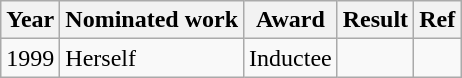<table class="wikitable">
<tr>
<th>Year</th>
<th>Nominated work</th>
<th>Award</th>
<th>Result</th>
<th>Ref</th>
</tr>
<tr>
<td>1999</td>
<td>Herself</td>
<td>Inductee</td>
<td></td>
<td></td>
</tr>
</table>
